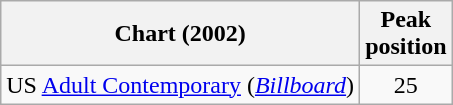<table class="wikitable">
<tr>
<th align="center">Chart (2002)</th>
<th align="center">Peak<br>position</th>
</tr>
<tr>
<td align="left">US <a href='#'>Adult Contemporary</a> (<em><a href='#'>Billboard</a></em>)</td>
<td align="center">25</td>
</tr>
</table>
